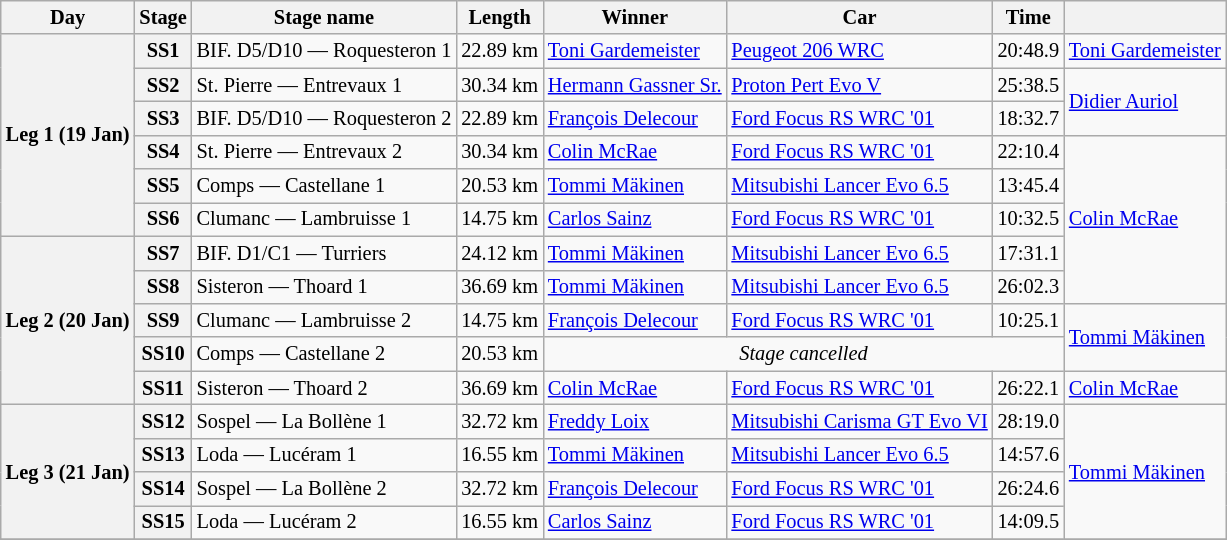<table class="wikitable" style="font-size: 85%;">
<tr>
<th>Day</th>
<th>Stage</th>
<th>Stage name</th>
<th>Length</th>
<th>Winner</th>
<th>Car</th>
<th>Time</th>
<th></th>
</tr>
<tr>
<th rowspan="6">Leg 1 (19 Jan)</th>
<th>SS1</th>
<td>BIF. D5/D10 — Roquesteron 1</td>
<td align="center">22.89 km</td>
<td> <a href='#'>Toni Gardemeister</a></td>
<td><a href='#'>Peugeot 206 WRC</a></td>
<td>20:48.9</td>
<td rowspan="1"> <a href='#'>Toni Gardemeister</a></td>
</tr>
<tr>
<th>SS2</th>
<td>St. Pierre — Entrevaux 1</td>
<td align="center">30.34 km</td>
<td> <a href='#'>Hermann Gassner Sr.</a></td>
<td><a href='#'>Proton Pert Evo V</a></td>
<td>25:38.5</td>
<td rowspan="2"> <a href='#'>Didier Auriol</a></td>
</tr>
<tr>
<th>SS3</th>
<td>BIF. D5/D10 — Roquesteron 2</td>
<td align="center">22.89 km</td>
<td> <a href='#'>François Delecour</a></td>
<td><a href='#'>Ford Focus RS WRC '01</a></td>
<td>18:32.7</td>
</tr>
<tr>
<th>SS4</th>
<td>St. Pierre — Entrevaux 2</td>
<td align="center">30.34 km</td>
<td> <a href='#'>Colin McRae</a></td>
<td><a href='#'>Ford Focus RS WRC '01</a></td>
<td>22:10.4</td>
<td rowspan="5"> <a href='#'>Colin McRae</a></td>
</tr>
<tr>
<th>SS5</th>
<td>Comps — Castellane 1</td>
<td align="center">20.53 km</td>
<td> <a href='#'>Tommi Mäkinen</a></td>
<td><a href='#'>Mitsubishi Lancer Evo 6.5</a></td>
<td>13:45.4</td>
</tr>
<tr>
<th>SS6</th>
<td>Clumanc — Lambruisse 1</td>
<td align="center">14.75 km</td>
<td> <a href='#'>Carlos Sainz</a></td>
<td><a href='#'>Ford Focus RS WRC '01</a></td>
<td>10:32.5</td>
</tr>
<tr>
<th rowspan="5">Leg 2 (20 Jan)</th>
<th>SS7</th>
<td>BIF. D1/C1 — Turriers</td>
<td align="center">24.12 km</td>
<td> <a href='#'>Tommi Mäkinen</a></td>
<td><a href='#'>Mitsubishi Lancer Evo 6.5</a></td>
<td>17:31.1</td>
</tr>
<tr>
<th>SS8</th>
<td>Sisteron — Thoard 1</td>
<td align="center">36.69 km</td>
<td> <a href='#'>Tommi Mäkinen</a></td>
<td><a href='#'>Mitsubishi Lancer Evo 6.5</a></td>
<td>26:02.3</td>
</tr>
<tr>
<th>SS9</th>
<td>Clumanc — Lambruisse 2</td>
<td align="center">14.75 km</td>
<td> <a href='#'>François Delecour</a></td>
<td><a href='#'>Ford Focus RS WRC '01</a></td>
<td>10:25.1</td>
<td rowspan="2"> <a href='#'>Tommi Mäkinen</a></td>
</tr>
<tr>
<th>SS10</th>
<td>Comps — Castellane 2</td>
<td align="center">20.53 km</td>
<td colspan="3" align="center"><em>Stage cancelled</em></td>
</tr>
<tr>
<th>SS11</th>
<td>Sisteron — Thoard 2</td>
<td align="center">36.69 km</td>
<td> <a href='#'>Colin McRae</a></td>
<td><a href='#'>Ford Focus RS WRC '01</a></td>
<td>26:22.1</td>
<td rowspan="1"> <a href='#'>Colin McRae</a></td>
</tr>
<tr>
<th rowspan="4">Leg 3 (21 Jan)</th>
<th>SS12</th>
<td>Sospel — La Bollène 1</td>
<td align="center">32.72 km</td>
<td> <a href='#'>Freddy Loix</a></td>
<td><a href='#'>Mitsubishi Carisma GT Evo VI</a></td>
<td>28:19.0</td>
<td rowspan="4"> <a href='#'>Tommi Mäkinen</a></td>
</tr>
<tr>
<th>SS13</th>
<td>Loda — Lucéram 1</td>
<td align="center">16.55 km</td>
<td> <a href='#'>Tommi Mäkinen</a></td>
<td><a href='#'>Mitsubishi Lancer Evo 6.5</a></td>
<td>14:57.6</td>
</tr>
<tr>
<th>SS14</th>
<td>Sospel — La Bollène 2</td>
<td align="center">32.72 km</td>
<td> <a href='#'>François Delecour</a></td>
<td><a href='#'>Ford Focus RS WRC '01</a></td>
<td>26:24.6</td>
</tr>
<tr>
<th>SS15</th>
<td>Loda — Lucéram 2</td>
<td align="center">16.55 km</td>
<td> <a href='#'>Carlos Sainz</a></td>
<td><a href='#'>Ford Focus RS WRC '01</a></td>
<td>14:09.5</td>
</tr>
<tr>
</tr>
</table>
